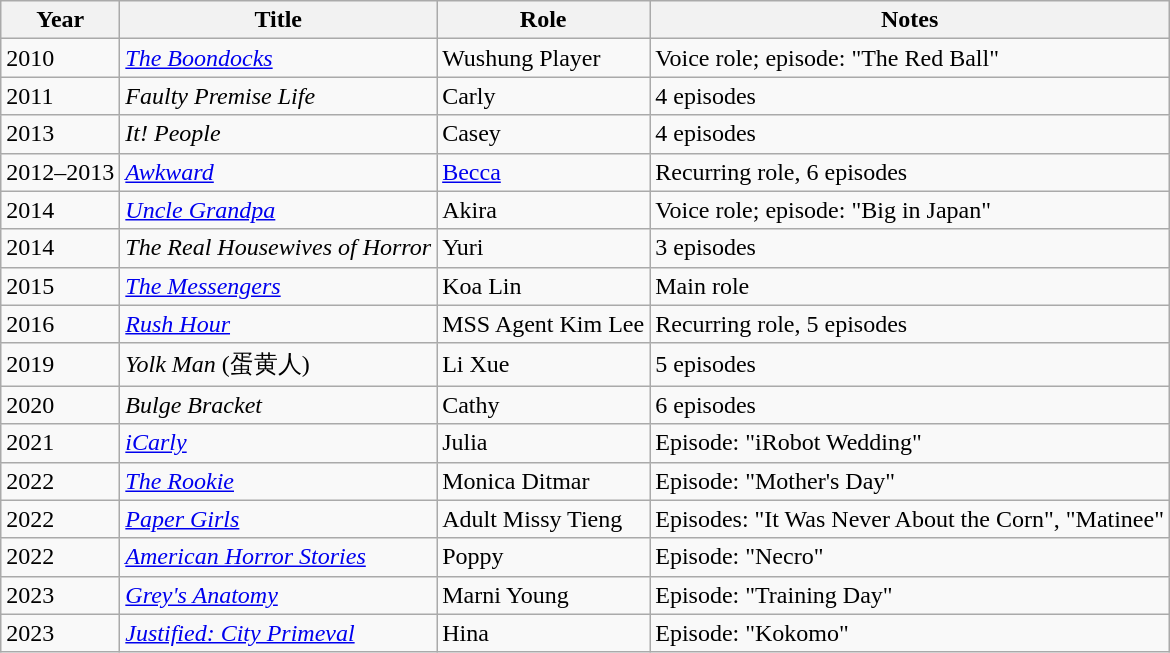<table class="wikitable">
<tr>
<th>Year</th>
<th>Title</th>
<th>Role</th>
<th>Notes</th>
</tr>
<tr>
<td>2010</td>
<td><em><a href='#'>The Boondocks</a></em></td>
<td>Wushung Player</td>
<td>Voice role; episode: "The Red Ball"</td>
</tr>
<tr>
<td>2011</td>
<td><em>Faulty Premise Life</em></td>
<td>Carly</td>
<td>4 episodes</td>
</tr>
<tr>
<td>2013</td>
<td><em>It! People</em></td>
<td>Casey</td>
<td>4 episodes</td>
</tr>
<tr>
<td>2012–2013</td>
<td><em><a href='#'>Awkward</a></em></td>
<td><a href='#'>Becca</a></td>
<td>Recurring role, 6 episodes</td>
</tr>
<tr>
<td>2014</td>
<td><em><a href='#'>Uncle Grandpa</a></em></td>
<td>Akira</td>
<td>Voice role; episode: "Big in Japan"</td>
</tr>
<tr>
<td>2014</td>
<td><em>The Real Housewives of Horror</em></td>
<td>Yuri</td>
<td>3 episodes</td>
</tr>
<tr>
<td>2015</td>
<td><em><a href='#'>The Messengers</a></em></td>
<td>Koa Lin</td>
<td>Main role</td>
</tr>
<tr>
<td>2016</td>
<td><em><a href='#'>Rush Hour</a></em></td>
<td>MSS Agent Kim Lee</td>
<td>Recurring role, 5 episodes</td>
</tr>
<tr>
<td>2019</td>
<td><em>Yolk Man</em> (蛋黄人)</td>
<td>Li Xue</td>
<td>5 episodes</td>
</tr>
<tr>
<td>2020</td>
<td><em>Bulge Bracket</em></td>
<td>Cathy</td>
<td>6 episodes</td>
</tr>
<tr>
<td>2021</td>
<td><em><a href='#'>iCarly</a></em></td>
<td>Julia</td>
<td>Episode: "iRobot Wedding"</td>
</tr>
<tr>
<td>2022</td>
<td><em><a href='#'>The Rookie</a></em></td>
<td>Monica Ditmar</td>
<td>Episode: "Mother's Day"</td>
</tr>
<tr>
<td>2022</td>
<td><em><a href='#'>Paper Girls</a></em></td>
<td>Adult Missy Tieng</td>
<td>Episodes: "It Was Never About the Corn", "Matinee"</td>
</tr>
<tr>
<td>2022</td>
<td><em><a href='#'>American Horror Stories</a></em></td>
<td>Poppy</td>
<td>Episode: "Necro"</td>
</tr>
<tr>
<td>2023</td>
<td><em><a href='#'>Grey's Anatomy</a></em></td>
<td>Marni Young</td>
<td>Episode: "Training Day"</td>
</tr>
<tr>
<td>2023</td>
<td><em><a href='#'>Justified: City Primeval</a></em></td>
<td>Hina</td>
<td>Episode: "Kokomo"</td>
</tr>
</table>
